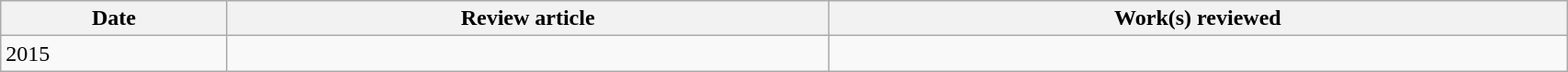<table class='wikitable sortable' width='90%'>
<tr>
<th>Date</th>
<th class='unsortable'>Review article</th>
<th class='unsortable'>Work(s) reviewed</th>
</tr>
<tr>
<td>2015</td>
<td></td>
<td></td>
</tr>
</table>
